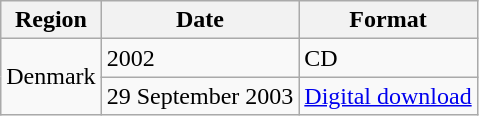<table class=wikitable>
<tr>
<th>Region</th>
<th>Date</th>
<th>Format</th>
</tr>
<tr>
<td rowspan="2">Denmark</td>
<td>2002</td>
<td>CD</td>
</tr>
<tr>
<td>29 September 2003</td>
<td><a href='#'>Digital download</a></td>
</tr>
</table>
